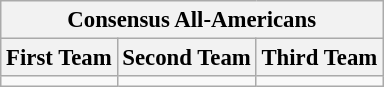<table class="wikitable" style="font-size: 95%">
<tr>
<th Colspan=3>Consensus All-Americans</th>
</tr>
<tr>
<th>First Team</th>
<th>Second Team</th>
<th>Third Team</th>
</tr>
<tr>
<td></td>
<td></td>
<td></td>
</tr>
</table>
